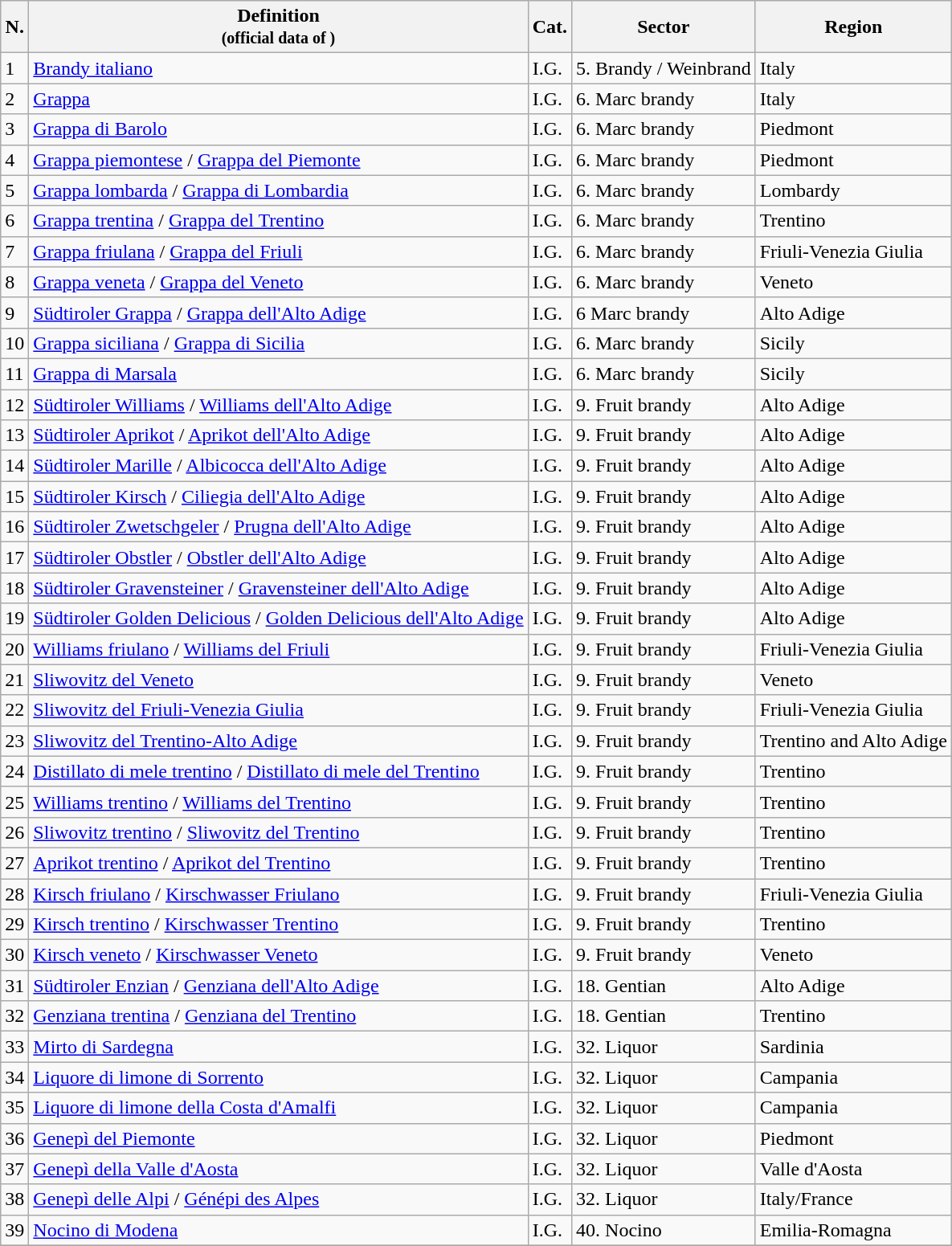<table class="wikitable sortable">
<tr>
<th>N.</th>
<th>Definition<br><small>(official data of )</small></th>
<th>Cat.</th>
<th>Sector</th>
<th>Region</th>
</tr>
<tr>
<td>1</td>
<td><a href='#'>Brandy italiano</a></td>
<td>I.G.</td>
<td>5. Brandy / Weinbrand</td>
<td>Italy</td>
</tr>
<tr --->
<td>2</td>
<td><a href='#'>Grappa</a></td>
<td>I.G.</td>
<td>6. Marc brandy</td>
<td>Italy</td>
</tr>
<tr --->
<td>3</td>
<td><a href='#'>Grappa di Barolo</a></td>
<td>I.G.</td>
<td>6. Marc brandy</td>
<td>Piedmont</td>
</tr>
<tr --->
<td>4</td>
<td><a href='#'>Grappa piemontese</a> / <a href='#'>Grappa del Piemonte</a></td>
<td>I.G.</td>
<td>6. Marc brandy</td>
<td>Piedmont</td>
</tr>
<tr --->
<td>5</td>
<td><a href='#'>Grappa lombarda</a> / <a href='#'>Grappa di Lombardia</a></td>
<td>I.G.</td>
<td>6. Marc brandy</td>
<td>Lombardy</td>
</tr>
<tr --->
<td>6</td>
<td><a href='#'>Grappa trentina</a> / <a href='#'>Grappa del Trentino</a></td>
<td>I.G.</td>
<td>6. Marc brandy</td>
<td>Trentino</td>
</tr>
<tr --->
<td>7</td>
<td><a href='#'>Grappa friulana</a> / <a href='#'>Grappa del Friuli</a></td>
<td>I.G.</td>
<td>6. Marc brandy</td>
<td>Friuli-Venezia Giulia</td>
</tr>
<tr --->
<td>8</td>
<td><a href='#'>Grappa veneta</a> / <a href='#'>Grappa del Veneto</a></td>
<td>I.G.</td>
<td>6. Marc brandy</td>
<td>Veneto</td>
</tr>
<tr --->
<td>9</td>
<td><a href='#'>Südtiroler Grappa</a> / <a href='#'>Grappa dell'Alto Adige</a></td>
<td>I.G.</td>
<td>6 Marc brandy</td>
<td>Alto Adige</td>
</tr>
<tr --->
<td>10</td>
<td><a href='#'>Grappa siciliana</a> / <a href='#'>Grappa di Sicilia</a></td>
<td>I.G.</td>
<td>6. Marc brandy</td>
<td>Sicily</td>
</tr>
<tr --->
<td>11</td>
<td><a href='#'>Grappa di Marsala</a></td>
<td>I.G.</td>
<td>6. Marc brandy</td>
<td>Sicily</td>
</tr>
<tr --->
<td>12</td>
<td><a href='#'>Südtiroler Williams</a> / <a href='#'>Williams dell'Alto Adige</a></td>
<td>I.G.</td>
<td>9. Fruit brandy</td>
<td>Alto Adige</td>
</tr>
<tr --->
<td>13</td>
<td><a href='#'>Südtiroler Aprikot</a> / <a href='#'>Aprikot dell'Alto Adige</a></td>
<td>I.G.</td>
<td>9. Fruit brandy</td>
<td>Alto Adige</td>
</tr>
<tr --->
<td>14</td>
<td><a href='#'>Südtiroler Marille</a> / <a href='#'>Albicocca dell'Alto Adige</a></td>
<td>I.G.</td>
<td>9. Fruit brandy</td>
<td>Alto Adige</td>
</tr>
<tr --->
<td>15</td>
<td><a href='#'>Südtiroler Kirsch</a> / <a href='#'>Ciliegia dell'Alto Adige</a></td>
<td>I.G.</td>
<td>9. Fruit brandy</td>
<td>Alto Adige</td>
</tr>
<tr --->
<td>16</td>
<td><a href='#'>Südtiroler Zwetschgeler</a> / <a href='#'>Prugna dell'Alto Adige</a></td>
<td>I.G.</td>
<td>9. Fruit brandy</td>
<td>Alto Adige</td>
</tr>
<tr --->
<td>17</td>
<td><a href='#'>Südtiroler Obstler</a> / <a href='#'>Obstler dell'Alto Adige</a></td>
<td>I.G.</td>
<td>9. Fruit brandy</td>
<td>Alto Adige</td>
</tr>
<tr --->
<td>18</td>
<td><a href='#'>Südtiroler Gravensteiner</a> / <a href='#'>Gravensteiner dell'Alto Adige</a></td>
<td>I.G.</td>
<td>9. Fruit brandy</td>
<td>Alto Adige</td>
</tr>
<tr --->
<td>19</td>
<td><a href='#'>Südtiroler Golden Delicious</a> / <a href='#'>Golden Delicious dell'Alto Adige</a></td>
<td>I.G.</td>
<td>9. Fruit brandy</td>
<td>Alto Adige</td>
</tr>
<tr --->
<td>20</td>
<td><a href='#'>Williams friulano</a> / <a href='#'>Williams del Friuli</a></td>
<td>I.G.</td>
<td>9. Fruit brandy</td>
<td>Friuli-Venezia Giulia</td>
</tr>
<tr --->
<td>21</td>
<td><a href='#'>Sliwovitz del Veneto</a></td>
<td>I.G.</td>
<td>9. Fruit brandy</td>
<td>Veneto</td>
</tr>
<tr --->
<td>22</td>
<td><a href='#'>Sliwovitz del Friuli-Venezia Giulia</a></td>
<td>I.G.</td>
<td>9. Fruit brandy</td>
<td>Friuli-Venezia Giulia</td>
</tr>
<tr --->
<td>23</td>
<td><a href='#'>Sliwovitz del Trentino-Alto Adige</a></td>
<td>I.G.</td>
<td>9. Fruit brandy</td>
<td>Trentino and Alto Adige</td>
</tr>
<tr --->
<td>24</td>
<td><a href='#'>Distillato di mele trentino</a> / <a href='#'>Distillato di mele del Trentino</a></td>
<td>I.G.</td>
<td>9. Fruit brandy</td>
<td>Trentino</td>
</tr>
<tr --->
<td>25</td>
<td><a href='#'>Williams trentino</a> / <a href='#'>Williams del Trentino</a></td>
<td>I.G.</td>
<td>9. Fruit brandy</td>
<td>Trentino</td>
</tr>
<tr --->
<td>26</td>
<td><a href='#'>Sliwovitz trentino</a> / <a href='#'>Sliwovitz del Trentino</a></td>
<td>I.G.</td>
<td>9. Fruit brandy</td>
<td>Trentino</td>
</tr>
<tr --->
<td>27</td>
<td><a href='#'>Aprikot trentino</a> / <a href='#'>Aprikot del Trentino</a></td>
<td>I.G.</td>
<td>9. Fruit brandy</td>
<td>Trentino</td>
</tr>
<tr --->
<td>28</td>
<td><a href='#'>Kirsch friulano</a> / <a href='#'>Kirschwasser Friulano</a></td>
<td>I.G.</td>
<td>9. Fruit brandy</td>
<td>Friuli-Venezia Giulia</td>
</tr>
<tr --->
<td>29</td>
<td><a href='#'>Kirsch trentino</a> / <a href='#'>Kirschwasser Trentino</a></td>
<td>I.G.</td>
<td>9. Fruit brandy</td>
<td>Trentino</td>
</tr>
<tr --->
<td>30</td>
<td><a href='#'>Kirsch veneto</a> / <a href='#'>Kirschwasser Veneto</a></td>
<td>I.G.</td>
<td>9. Fruit brandy</td>
<td>Veneto</td>
</tr>
<tr --->
<td>31</td>
<td><a href='#'>Südtiroler Enzian</a> / <a href='#'>Genziana dell'Alto Adige</a></td>
<td>I.G.</td>
<td>18. Gentian</td>
<td>Alto Adige</td>
</tr>
<tr --->
<td>32</td>
<td><a href='#'>Genziana trentina</a> / <a href='#'>Genziana del Trentino</a></td>
<td>I.G.</td>
<td>18. Gentian</td>
<td>Trentino</td>
</tr>
<tr --->
<td>33</td>
<td><a href='#'>Mirto di Sardegna</a></td>
<td>I.G.</td>
<td>32. Liquor</td>
<td>Sardinia</td>
</tr>
<tr --->
<td>34</td>
<td><a href='#'>Liquore di limone di Sorrento</a></td>
<td>I.G.</td>
<td>32. Liquor</td>
<td>Campania</td>
</tr>
<tr --->
<td>35</td>
<td><a href='#'>Liquore di limone della Costa d'Amalfi</a></td>
<td>I.G.</td>
<td>32. Liquor</td>
<td>Campania</td>
</tr>
<tr --->
<td>36</td>
<td><a href='#'>Genepì del Piemonte</a></td>
<td>I.G.</td>
<td>32. Liquor</td>
<td>Piedmont</td>
</tr>
<tr --->
<td>37</td>
<td><a href='#'>Genepì della Valle d'Aosta</a></td>
<td>I.G.</td>
<td>32. Liquor</td>
<td>Valle d'Aosta</td>
</tr>
<tr --->
<td>38</td>
<td><a href='#'>Genepì delle Alpi</a> / <a href='#'>Génépi des Alpes</a></td>
<td>I.G.</td>
<td>32. Liquor</td>
<td>Italy/France</td>
</tr>
<tr --->
<td>39</td>
<td><a href='#'>Nocino di Modena</a></td>
<td>I.G.</td>
<td>40. Nocino</td>
<td>Emilia-Romagna</td>
</tr>
<tr --->
</tr>
</table>
